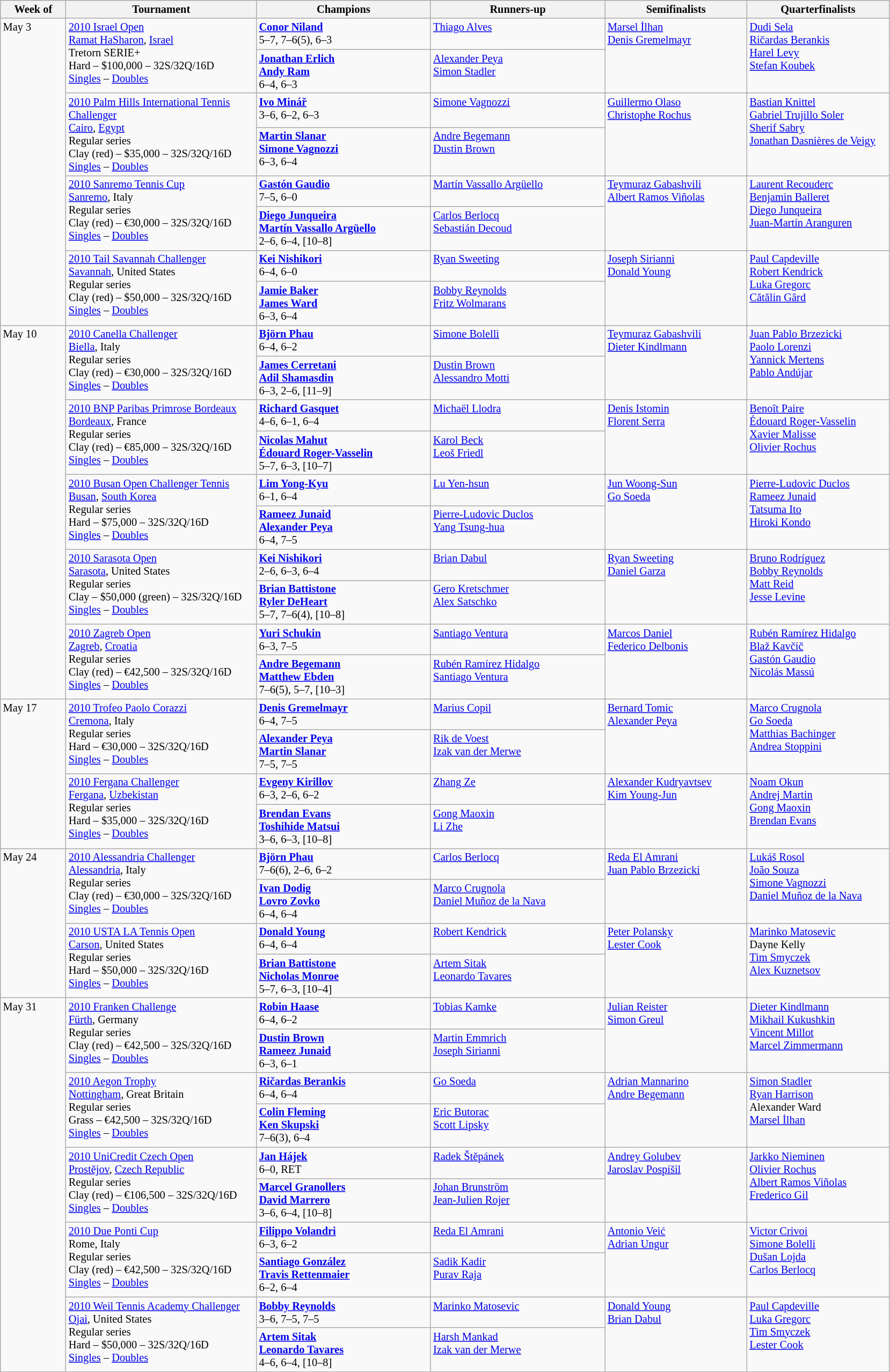<table class=wikitable style=font-size:85%>
<tr>
<th width=75>Week of</th>
<th width=230>Tournament</th>
<th width=210>Champions</th>
<th width=210>Runners-up</th>
<th width=170>Semifinalists</th>
<th width=170>Quarterfinalists</th>
</tr>
<tr style="vertical-align:top;">
<td rowspan=8>May 3</td>
<td rowspan=2><a href='#'>2010 Israel Open</a><br> <a href='#'>Ramat HaSharon</a>, <a href='#'>Israel</a><br>Tretorn SERIE+ <br>Hard – $100,000 – 32S/32Q/16D<br><a href='#'>Singles</a> – <a href='#'>Doubles</a></td>
<td> <strong><a href='#'>Conor Niland</a></strong><br>5–7, 7–6(5), 6–3</td>
<td> <a href='#'>Thiago Alves</a></td>
<td rowspan=2> <a href='#'>Marsel İlhan</a><br> <a href='#'>Denis Gremelmayr</a></td>
<td rowspan=2> <a href='#'>Dudi Sela</a><br> <a href='#'>Ričardas Berankis</a><br> <a href='#'>Harel Levy</a><br> <a href='#'>Stefan Koubek</a></td>
</tr>
<tr style="vertical-align:top;">
<td> <strong><a href='#'>Jonathan Erlich</a></strong><br> <strong><a href='#'>Andy Ram</a></strong><br>6–4, 6–3</td>
<td> <a href='#'>Alexander Peya</a><br> <a href='#'>Simon Stadler</a></td>
</tr>
<tr style="vertical-align:top;">
<td rowspan=2><a href='#'>2010 Palm Hills International Tennis Challenger</a><br> <a href='#'>Cairo</a>, <a href='#'>Egypt</a><br>Regular series<br>Clay (red) – $35,000 – 32S/32Q/16D<br><a href='#'>Singles</a> – <a href='#'>Doubles</a></td>
<td> <strong><a href='#'>Ivo Minář</a></strong><br> 3–6, 6–2, 6–3</td>
<td> <a href='#'>Simone Vagnozzi</a></td>
<td rowspan=2> <a href='#'>Guillermo Olaso</a><br> <a href='#'>Christophe Rochus</a></td>
<td rowspan=2> <a href='#'>Bastian Knittel</a><br> <a href='#'>Gabriel Trujillo Soler</a><br> <a href='#'>Sherif Sabry</a><br> <a href='#'>Jonathan Dasnières de Veigy</a></td>
</tr>
<tr style="vertical-align:top;">
<td> <strong><a href='#'>Martin Slanar</a></strong><br> <strong><a href='#'>Simone Vagnozzi</a></strong><br>6–3, 6–4</td>
<td> <a href='#'>Andre Begemann</a><br> <a href='#'>Dustin Brown</a></td>
</tr>
<tr style="vertical-align:top;">
<td rowspan=2><a href='#'>2010 Sanremo Tennis Cup</a><br> <a href='#'>Sanremo</a>, Italy<br>Regular series<br>Clay (red) – €30,000 – 32S/32Q/16D<br><a href='#'>Singles</a> – <a href='#'>Doubles</a></td>
<td> <strong><a href='#'>Gastón Gaudio</a></strong> <br> 7–5, 6–0</td>
<td> <a href='#'>Martín Vassallo Argüello</a></td>
<td rowspan=2> <a href='#'>Teymuraz Gabashvili</a><br> <a href='#'>Albert Ramos Viñolas</a></td>
<td rowspan=2> <a href='#'>Laurent Recouderc</a><br> <a href='#'>Benjamin Balleret</a><br> <a href='#'>Diego Junqueira</a><br> <a href='#'>Juan-Martín Aranguren</a></td>
</tr>
<tr style="vertical-align:top;">
<td> <strong><a href='#'>Diego Junqueira</a></strong><br> <strong><a href='#'>Martín Vassallo Argüello</a></strong><br>2–6, 6–4, [10–8]</td>
<td> <a href='#'>Carlos Berlocq</a><br> <a href='#'>Sebastián Decoud</a></td>
</tr>
<tr style="vertical-align:top;">
<td rowspan=2><a href='#'>2010 Tail Savannah Challenger</a><br> <a href='#'>Savannah</a>, United States<br>Regular series<br>Clay (red) – $50,000 – 32S/32Q/16D<br><a href='#'>Singles</a> – <a href='#'>Doubles</a></td>
<td> <strong><a href='#'>Kei Nishikori</a></strong> <br> 6–4, 6–0</td>
<td> <a href='#'>Ryan Sweeting</a></td>
<td rowspan=2> <a href='#'>Joseph Sirianni</a><br> <a href='#'>Donald Young</a></td>
<td rowspan=2> <a href='#'>Paul Capdeville</a><br> <a href='#'>Robert Kendrick</a><br> <a href='#'>Luka Gregorc</a><br> <a href='#'>Cătălin Gârd</a></td>
</tr>
<tr style="vertical-align:top;">
<td> <strong><a href='#'>Jamie Baker</a></strong><br> <strong><a href='#'>James Ward</a></strong><br>6–3, 6–4</td>
<td> <a href='#'>Bobby Reynolds</a><br> <a href='#'>Fritz Wolmarans</a></td>
</tr>
<tr style="vertical-align:top;">
<td rowspan=10>May 10</td>
<td rowspan=2><a href='#'>2010 Canella Challenger</a><br> <a href='#'>Biella</a>, Italy<br>Regular series<br>Clay (red) – €30,000 – 32S/32Q/16D<br><a href='#'>Singles</a> – <a href='#'>Doubles</a></td>
<td> <strong><a href='#'>Björn Phau</a></strong><br>6–4, 6–2</td>
<td> <a href='#'>Simone Bolelli</a></td>
<td rowspan=2> <a href='#'>Teymuraz Gabashvili</a><br> <a href='#'>Dieter Kindlmann</a></td>
<td rowspan=2> <a href='#'>Juan Pablo Brzezicki</a><br> <a href='#'>Paolo Lorenzi</a><br> <a href='#'>Yannick Mertens</a><br> <a href='#'>Pablo Andújar</a></td>
</tr>
<tr style="vertical-align:top;">
<td> <strong><a href='#'>James Cerretani</a></strong><br> <strong><a href='#'>Adil Shamasdin</a></strong><br>6–3, 2–6, [11–9]</td>
<td> <a href='#'>Dustin Brown</a><br> <a href='#'>Alessandro Motti</a></td>
</tr>
<tr style="vertical-align:top;">
<td rowspan=2><a href='#'>2010 BNP Paribas Primrose Bordeaux</a><br> <a href='#'>Bordeaux</a>, France<br>Regular series<br>Clay (red) – €85,000 – 32S/32Q/16D<br><a href='#'>Singles</a> – <a href='#'>Doubles</a></td>
<td> <strong><a href='#'>Richard Gasquet</a></strong><br>4–6, 6–1, 6–4</td>
<td> <a href='#'>Michaël Llodra</a></td>
<td rowspan=2> <a href='#'>Denis Istomin</a><br> <a href='#'>Florent Serra</a></td>
<td rowspan=2> <a href='#'>Benoît Paire</a><br> <a href='#'>Édouard Roger-Vasselin</a><br> <a href='#'>Xavier Malisse</a><br> <a href='#'>Olivier Rochus</a></td>
</tr>
<tr style="vertical-align:top;">
<td> <strong><a href='#'>Nicolas Mahut</a><br> <a href='#'>Édouard Roger-Vasselin</a></strong><br>5–7, 6–3, [10–7]</td>
<td> <a href='#'>Karol Beck</a><br> <a href='#'>Leoš Friedl</a></td>
</tr>
<tr style="vertical-align:top;">
<td rowspan=2><a href='#'>2010 Busan Open Challenger Tennis</a><br> <a href='#'>Busan</a>, <a href='#'>South Korea</a><br>Regular series<br>Hard – $75,000 – 32S/32Q/16D<br><a href='#'>Singles</a> – <a href='#'>Doubles</a></td>
<td> <strong><a href='#'>Lim Yong-Kyu</a></strong><br>6–1, 6–4</td>
<td> <a href='#'>Lu Yen-hsun</a></td>
<td rowspan=2> <a href='#'>Jun Woong-Sun</a><br> <a href='#'>Go Soeda</a></td>
<td rowspan=2> <a href='#'>Pierre-Ludovic Duclos</a><br> <a href='#'>Rameez Junaid</a><br> <a href='#'>Tatsuma Ito</a><br> <a href='#'>Hiroki Kondo</a></td>
</tr>
<tr style="vertical-align:top;">
<td><strong> <a href='#'>Rameez Junaid</a><br> <a href='#'>Alexander Peya</a></strong><br>6–4, 7–5</td>
<td> <a href='#'>Pierre-Ludovic Duclos</a><br> <a href='#'>Yang Tsung-hua</a></td>
</tr>
<tr style="vertical-align:top;">
<td rowspan=2><a href='#'>2010 Sarasota Open</a><br> <a href='#'>Sarasota</a>, United States<br>Regular series<br>Clay – $50,000 (green) – 32S/32Q/16D<br><a href='#'>Singles</a> – <a href='#'>Doubles</a></td>
<td> <strong><a href='#'>Kei Nishikori</a></strong><br>2–6, 6–3, 6–4</td>
<td> <a href='#'>Brian Dabul</a></td>
<td rowspan=2> <a href='#'>Ryan Sweeting</a><br> <a href='#'>Daniel Garza</a></td>
<td rowspan=2> <a href='#'>Bruno Rodríguez</a><br> <a href='#'>Bobby Reynolds</a><br> <a href='#'>Matt Reid</a><br> <a href='#'>Jesse Levine</a></td>
</tr>
<tr style="vertical-align:top;">
<td><strong> <a href='#'>Brian Battistone</a><br> <a href='#'>Ryler DeHeart</a></strong><br>5–7, 7–6(4), [10–8]</td>
<td> <a href='#'>Gero Kretschmer</a><br> <a href='#'>Alex Satschko</a></td>
</tr>
<tr style="vertical-align:top;">
<td rowspan=2><a href='#'>2010 Zagreb Open</a><br> <a href='#'>Zagreb</a>, <a href='#'>Croatia</a><br>Regular series<br>Clay (red) – €42,500 – 32S/32Q/16D<br><a href='#'>Singles</a> – <a href='#'>Doubles</a></td>
<td> <strong><a href='#'>Yuri Schukin</a></strong><br>6–3, 7–5</td>
<td> <a href='#'>Santiago Ventura</a></td>
<td rowspan=2> <a href='#'>Marcos Daniel</a><br> <a href='#'>Federico Delbonis</a></td>
<td rowspan=2> <a href='#'>Rubén Ramírez Hidalgo</a><br> <a href='#'>Blaž Kavčič</a><br> <a href='#'>Gastón Gaudio</a><br> <a href='#'>Nicolás Massú</a></td>
</tr>
<tr style="vertical-align:top;">
<td><strong> <a href='#'>Andre Begemann</a><br> <a href='#'>Matthew Ebden</a></strong> <br> 7–6(5), 5–7, [10–3]</td>
<td> <a href='#'>Rubén Ramírez Hidalgo</a><br> <a href='#'>Santiago Ventura</a></td>
</tr>
<tr style="vertical-align:top;">
<td rowspan=4>May 17</td>
<td rowspan=2><a href='#'>2010 Trofeo Paolo Corazzi</a><br> <a href='#'>Cremona</a>, Italy<br>Regular series<br>Hard – €30,000 – 32S/32Q/16D<br><a href='#'>Singles</a> – <a href='#'>Doubles</a></td>
<td> <strong><a href='#'>Denis Gremelmayr</a></strong><br>6–4, 7–5</td>
<td> <a href='#'>Marius Copil</a></td>
<td rowspan=2> <a href='#'>Bernard Tomic</a><br> <a href='#'>Alexander Peya</a></td>
<td rowspan=2> <a href='#'>Marco Crugnola</a><br> <a href='#'>Go Soeda</a><br> <a href='#'>Matthias Bachinger</a><br> <a href='#'>Andrea Stoppini</a></td>
</tr>
<tr style="vertical-align:top;">
<td><strong> <a href='#'>Alexander Peya</a><br> <a href='#'>Martin Slanar</a></strong><br>7–5, 7–5</td>
<td> <a href='#'>Rik de Voest</a><br> <a href='#'>Izak van der Merwe</a></td>
</tr>
<tr style="vertical-align:top;">
<td rowspan=2><a href='#'>2010 Fergana Challenger</a><br> <a href='#'>Fergana</a>, <a href='#'>Uzbekistan</a><br>Regular series<br>Hard – $35,000 – 32S/32Q/16D<br><a href='#'>Singles</a> – <a href='#'>Doubles</a></td>
<td> <strong><a href='#'>Evgeny Kirillov</a></strong><br>6–3, 2–6, 6–2</td>
<td> <a href='#'>Zhang Ze</a></td>
<td rowspan=2> <a href='#'>Alexander Kudryavtsev</a> <br> <a href='#'>Kim Young-Jun</a></td>
<td rowspan=2> <a href='#'>Noam Okun</a><br> <a href='#'>Andrej Martin</a><br> <a href='#'>Gong Maoxin</a><br> <a href='#'>Brendan Evans</a></td>
</tr>
<tr style="vertical-align:top;">
<td><strong> <a href='#'>Brendan Evans</a> <br>  <a href='#'>Toshihide Matsui</a></strong><br> 3–6, 6–3, [10–8]</td>
<td> <a href='#'>Gong Maoxin</a> <br>  <a href='#'>Li Zhe</a></td>
</tr>
<tr style="vertical-align:top;">
<td rowspan=4>May 24</td>
<td rowspan=2><a href='#'>2010 Alessandria Challenger</a><br><a href='#'>Alessandria</a>, Italy<br>Regular series<br>Clay (red) – €30,000 – 32S/32Q/16D<br><a href='#'>Singles</a> – <a href='#'>Doubles</a></td>
<td> <strong><a href='#'>Björn Phau</a></strong><br>7–6(6), 2–6, 6–2</td>
<td> <a href='#'>Carlos Berlocq</a></td>
<td rowspan=2> <a href='#'>Reda El Amrani</a><br> <a href='#'>Juan Pablo Brzezicki</a></td>
<td rowspan=2> <a href='#'>Lukáš Rosol</a><br> <a href='#'>João Souza</a><br> <a href='#'>Simone Vagnozzi</a><br> <a href='#'>Daniel Muñoz de la Nava</a></td>
</tr>
<tr style="vertical-align:top;">
<td> <strong><a href='#'>Ivan Dodig</a><br> <a href='#'>Lovro Zovko</a></strong><br>6–4, 6–4</td>
<td> <a href='#'>Marco Crugnola</a><br> <a href='#'>Daniel Muñoz de la Nava</a></td>
</tr>
<tr style="vertical-align:top;">
<td rowspan=2><a href='#'>2010 USTA LA Tennis Open</a><br> <a href='#'>Carson</a>, United States<br>Regular series<br>Hard – $50,000 – 32S/32Q/16D<br><a href='#'>Singles</a> – <a href='#'>Doubles</a></td>
<td> <strong><a href='#'>Donald Young</a></strong><br>6–4, 6–4</td>
<td> <a href='#'>Robert Kendrick</a></td>
<td rowspan=2> <a href='#'>Peter Polansky</a><br> <a href='#'>Lester Cook</a></td>
<td rowspan=2> <a href='#'>Marinko Matosevic</a><br> Dayne Kelly<br> <a href='#'>Tim Smyczek</a><br> <a href='#'>Alex Kuznetsov</a></td>
</tr>
<tr style="vertical-align:top;">
<td> <strong><a href='#'>Brian Battistone</a><br> <a href='#'>Nicholas Monroe</a></strong><br>5–7, 6–3, [10–4]</td>
<td> <a href='#'>Artem Sitak</a><br> <a href='#'>Leonardo Tavares</a></td>
</tr>
<tr style="vertical-align:top;">
<td rowspan=10>May 31</td>
<td rowspan=2><a href='#'>2010 Franken Challenge</a><br> <a href='#'>Fürth</a>, Germany<br>Regular series<br>Clay (red) – €42,500 – 32S/32Q/16D<br><a href='#'>Singles</a> – <a href='#'>Doubles</a></td>
<td> <strong><a href='#'>Robin Haase</a></strong><br>6–4, 6–2</td>
<td> <a href='#'>Tobias Kamke</a></td>
<td rowspan=2> <a href='#'>Julian Reister</a><br> <a href='#'>Simon Greul</a></td>
<td rowspan=2> <a href='#'>Dieter Kindlmann</a><br> <a href='#'>Mikhail Kukushkin</a><br> <a href='#'>Vincent Millot</a><br> <a href='#'>Marcel Zimmermann</a></td>
</tr>
<tr style="vertical-align:top;">
<td><strong> <a href='#'>Dustin Brown</a><br> <a href='#'>Rameez Junaid</a></strong><br>6–3, 6–1</td>
<td> <a href='#'>Martin Emmrich</a><br> <a href='#'>Joseph Sirianni</a></td>
</tr>
<tr style="vertical-align:top;">
<td rowspan=2><a href='#'>2010 Aegon Trophy</a><br> <a href='#'>Nottingham</a>, Great Britain<br>Regular series<br>Grass – €42,500 – 32S/32Q/16D<br><a href='#'>Singles</a> – <a href='#'>Doubles</a></td>
<td> <strong><a href='#'>Ričardas Berankis</a></strong><br>6–4, 6–4</td>
<td> <a href='#'>Go Soeda</a></td>
<td rowspan=2> <a href='#'>Adrian Mannarino</a><br> <a href='#'>Andre Begemann</a></td>
<td rowspan=2> <a href='#'>Simon Stadler</a><br> <a href='#'>Ryan Harrison</a><br> Alexander Ward<br> <a href='#'>Marsel İlhan</a></td>
</tr>
<tr style="vertical-align:top;">
<td><strong> <a href='#'>Colin Fleming</a><br> <a href='#'>Ken Skupski</a></strong><br>7–6(3), 6–4</td>
<td> <a href='#'>Eric Butorac</a><br> <a href='#'>Scott Lipsky</a></td>
</tr>
<tr style="vertical-align:top;">
<td rowspan=2><a href='#'>2010 UniCredit Czech Open</a><br> <a href='#'>Prostějov</a>, <a href='#'>Czech Republic</a><br>Regular series<br>Clay (red) – €106,500 – 32S/32Q/16D<br><a href='#'>Singles</a> – <a href='#'>Doubles</a></td>
<td> <strong><a href='#'>Jan Hájek</a></strong><br>6–0, RET</td>
<td> <a href='#'>Radek Štěpánek</a></td>
<td rowspan=2> <a href='#'>Andrey Golubev</a><br> <a href='#'>Jaroslav Pospíšil</a></td>
<td rowspan=2> <a href='#'>Jarkko Nieminen</a><br> <a href='#'>Olivier Rochus</a><br> <a href='#'>Albert Ramos Viñolas</a><br> <a href='#'>Frederico Gil</a></td>
</tr>
<tr style="vertical-align:top;">
<td><strong> <a href='#'>Marcel Granollers</a> <br>  <a href='#'>David Marrero</a></strong><br>3–6, 6–4, [10–8]</td>
<td> <a href='#'>Johan Brunström</a> <br>  <a href='#'>Jean-Julien Rojer</a></td>
</tr>
<tr style="vertical-align:top;">
<td rowspan=2><a href='#'>2010 Due Ponti Cup</a><br> Rome, Italy<br>Regular series<br>Clay (red) – €42,500 – 32S/32Q/16D<br><a href='#'>Singles</a> – <a href='#'>Doubles</a></td>
<td> <strong><a href='#'>Filippo Volandri</a></strong><br>6–3, 6–2</td>
<td> <a href='#'>Reda El Amrani</a></td>
<td rowspan=2> <a href='#'>Antonio Veić</a><br> <a href='#'>Adrian Ungur</a></td>
<td rowspan=2> <a href='#'>Victor Crivoi</a><br> <a href='#'>Simone Bolelli</a><br> <a href='#'>Dušan Lojda</a><br> <a href='#'>Carlos Berlocq</a></td>
</tr>
<tr style="vertical-align:top;">
<td><strong> <a href='#'>Santiago González</a><br> <a href='#'>Travis Rettenmaier</a></strong><br>6–2, 6–4</td>
<td> <a href='#'>Sadik Kadir</a><br> <a href='#'>Purav Raja</a></td>
</tr>
<tr style="vertical-align:top;">
<td rowspan=2><a href='#'>2010 Weil Tennis Academy Challenger</a><br> <a href='#'>Ojai</a>, United States<br>Regular series<br>Hard – $50,000 – 32S/32Q/16D<br><a href='#'>Singles</a> – <a href='#'>Doubles</a></td>
<td> <strong><a href='#'>Bobby Reynolds</a></strong><br>3–6, 7–5, 7–5</td>
<td> <a href='#'>Marinko Matosevic</a></td>
<td rowspan=2> <a href='#'>Donald Young</a><br> <a href='#'>Brian Dabul</a></td>
<td rowspan=2> <a href='#'>Paul Capdeville</a><br> <a href='#'>Luka Gregorc</a><br> <a href='#'>Tim Smyczek</a><br> <a href='#'>Lester Cook</a></td>
</tr>
<tr style="vertical-align:top;">
<td> <strong><a href='#'>Artem Sitak</a> <br>  <a href='#'>Leonardo Tavares</a></strong> <br>4–6, 6–4, [10–8]</td>
<td> <a href='#'>Harsh Mankad</a> <br>  <a href='#'>Izak van der Merwe</a></td>
</tr>
</table>
